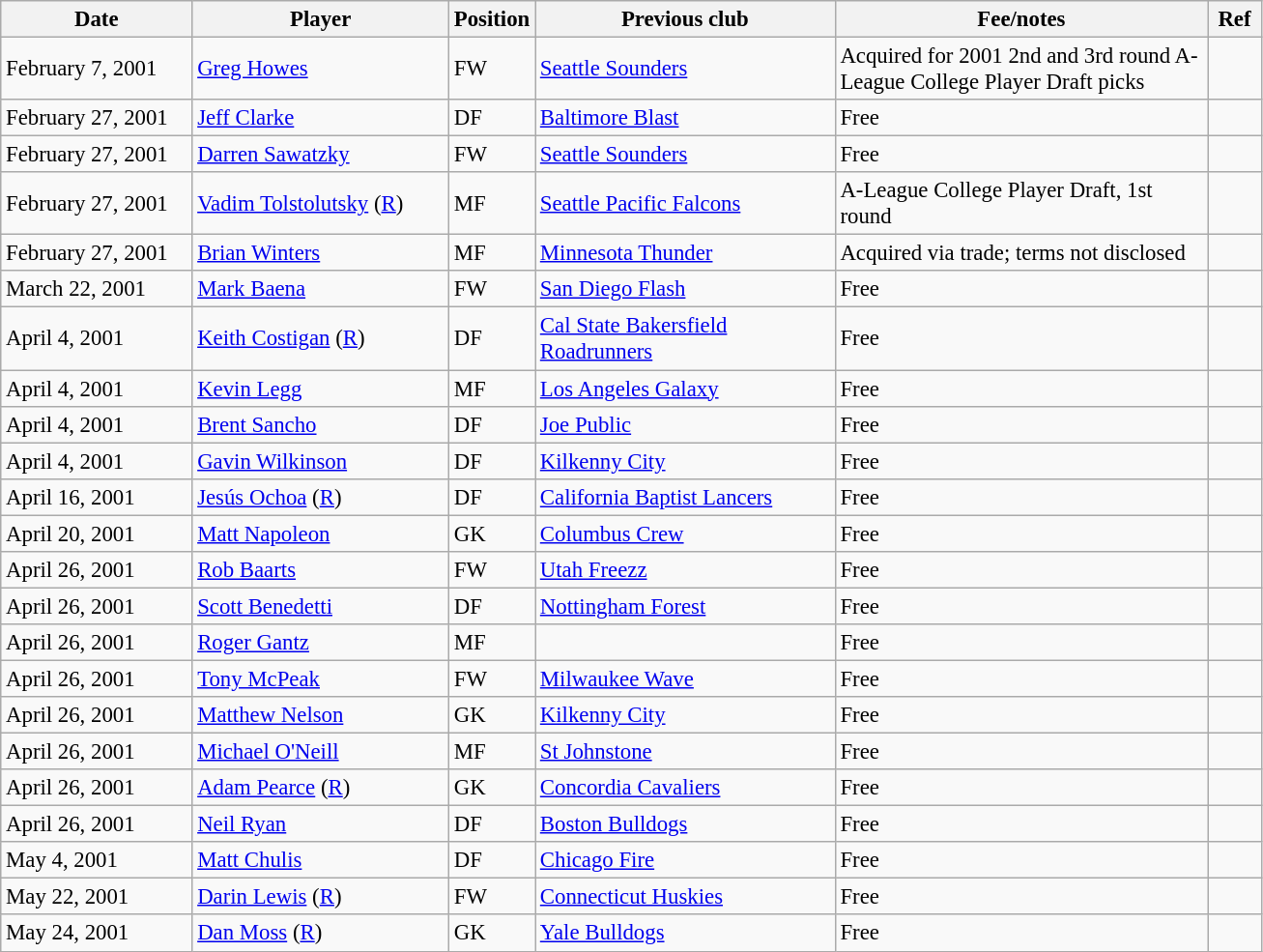<table class="wikitable" style="font-size:95%;">
<tr>
<th width=125px>Date</th>
<th width=170px>Player</th>
<th width=50px>Position</th>
<th width=200px>Previous club</th>
<th width=250px>Fee/notes</th>
<th width=30px>Ref</th>
</tr>
<tr>
<td>February 7, 2001</td>
<td> <a href='#'>Greg Howes</a></td>
<td>FW</td>
<td> <a href='#'>Seattle Sounders</a></td>
<td>Acquired for 2001 2nd and 3rd round A-League College Player Draft picks</td>
<td></td>
</tr>
<tr>
<td>February 27, 2001</td>
<td> <a href='#'>Jeff Clarke</a></td>
<td>DF</td>
<td> <a href='#'>Baltimore Blast</a></td>
<td>Free</td>
<td></td>
</tr>
<tr>
<td>February 27, 2001</td>
<td> <a href='#'>Darren Sawatzky</a></td>
<td>FW</td>
<td> <a href='#'>Seattle Sounders</a></td>
<td>Free</td>
<td></td>
</tr>
<tr>
<td>February 27, 2001</td>
<td> <a href='#'>Vadim Tolstolutsky</a> (<a href='#'>R</a>)</td>
<td>MF</td>
<td> <a href='#'>Seattle Pacific Falcons</a></td>
<td>A-League College Player Draft, 1st round</td>
<td></td>
</tr>
<tr>
<td>February 27, 2001</td>
<td> <a href='#'>Brian Winters</a></td>
<td>MF</td>
<td> <a href='#'>Minnesota Thunder</a></td>
<td>Acquired via trade; terms not disclosed</td>
<td></td>
</tr>
<tr>
<td>March 22, 2001</td>
<td> <a href='#'>Mark Baena</a></td>
<td>FW</td>
<td> <a href='#'>San Diego Flash</a></td>
<td>Free</td>
<td></td>
</tr>
<tr>
<td>April 4, 2001</td>
<td> <a href='#'>Keith Costigan</a> (<a href='#'>R</a>)</td>
<td>DF</td>
<td> <a href='#'>Cal State Bakersfield Roadrunners</a></td>
<td>Free</td>
<td></td>
</tr>
<tr>
<td>April 4, 2001</td>
<td> <a href='#'>Kevin Legg</a></td>
<td>MF</td>
<td> <a href='#'>Los Angeles Galaxy</a></td>
<td>Free</td>
<td></td>
</tr>
<tr>
<td>April 4, 2001</td>
<td> <a href='#'>Brent Sancho</a></td>
<td>DF</td>
<td> <a href='#'>Joe Public</a></td>
<td>Free</td>
<td></td>
</tr>
<tr>
<td>April 4, 2001</td>
<td> <a href='#'>Gavin Wilkinson</a></td>
<td>DF</td>
<td> <a href='#'>Kilkenny City</a></td>
<td>Free</td>
<td></td>
</tr>
<tr>
<td>April 16, 2001</td>
<td> <a href='#'>Jesús Ochoa</a> (<a href='#'>R</a>)</td>
<td>DF</td>
<td> <a href='#'>California Baptist Lancers</a></td>
<td>Free</td>
<td></td>
</tr>
<tr>
<td>April 20, 2001</td>
<td> <a href='#'>Matt Napoleon</a></td>
<td>GK</td>
<td> <a href='#'>Columbus Crew</a></td>
<td>Free</td>
<td></td>
</tr>
<tr>
<td>April 26, 2001</td>
<td> <a href='#'>Rob Baarts</a></td>
<td>FW</td>
<td> <a href='#'>Utah Freezz</a></td>
<td>Free</td>
<td></td>
</tr>
<tr>
<td>April 26, 2001</td>
<td> <a href='#'>Scott Benedetti</a></td>
<td>DF</td>
<td> <a href='#'>Nottingham Forest</a></td>
<td>Free</td>
<td></td>
</tr>
<tr>
<td>April 26, 2001</td>
<td> <a href='#'>Roger Gantz</a></td>
<td>MF</td>
<td></td>
<td>Free</td>
<td></td>
</tr>
<tr>
<td>April 26, 2001</td>
<td> <a href='#'>Tony McPeak</a></td>
<td>FW</td>
<td> <a href='#'>Milwaukee Wave</a></td>
<td>Free</td>
<td></td>
</tr>
<tr>
<td>April 26, 2001</td>
<td> <a href='#'>Matthew Nelson</a></td>
<td>GK</td>
<td> <a href='#'>Kilkenny City</a></td>
<td>Free</td>
<td></td>
</tr>
<tr>
<td>April 26, 2001</td>
<td> <a href='#'>Michael O'Neill</a></td>
<td>MF</td>
<td> <a href='#'>St Johnstone</a></td>
<td>Free</td>
<td></td>
</tr>
<tr>
<td>April 26, 2001</td>
<td> <a href='#'>Adam Pearce</a> (<a href='#'>R</a>)</td>
<td>GK</td>
<td> <a href='#'>Concordia Cavaliers</a></td>
<td>Free</td>
<td></td>
</tr>
<tr>
<td>April 26, 2001</td>
<td> <a href='#'>Neil Ryan</a></td>
<td>DF</td>
<td> <a href='#'>Boston Bulldogs</a></td>
<td>Free</td>
<td></td>
</tr>
<tr>
<td>May 4, 2001</td>
<td> <a href='#'>Matt Chulis</a></td>
<td>DF</td>
<td> <a href='#'>Chicago Fire</a></td>
<td>Free</td>
<td></td>
</tr>
<tr>
<td>May 22, 2001</td>
<td> <a href='#'>Darin Lewis</a> (<a href='#'>R</a>)</td>
<td>FW</td>
<td> <a href='#'>Connecticut Huskies</a></td>
<td>Free</td>
<td></td>
</tr>
<tr>
<td>May 24, 2001</td>
<td> <a href='#'>Dan Moss</a> (<a href='#'>R</a>)</td>
<td>GK</td>
<td> <a href='#'>Yale Bulldogs</a></td>
<td>Free</td>
<td></td>
</tr>
</table>
